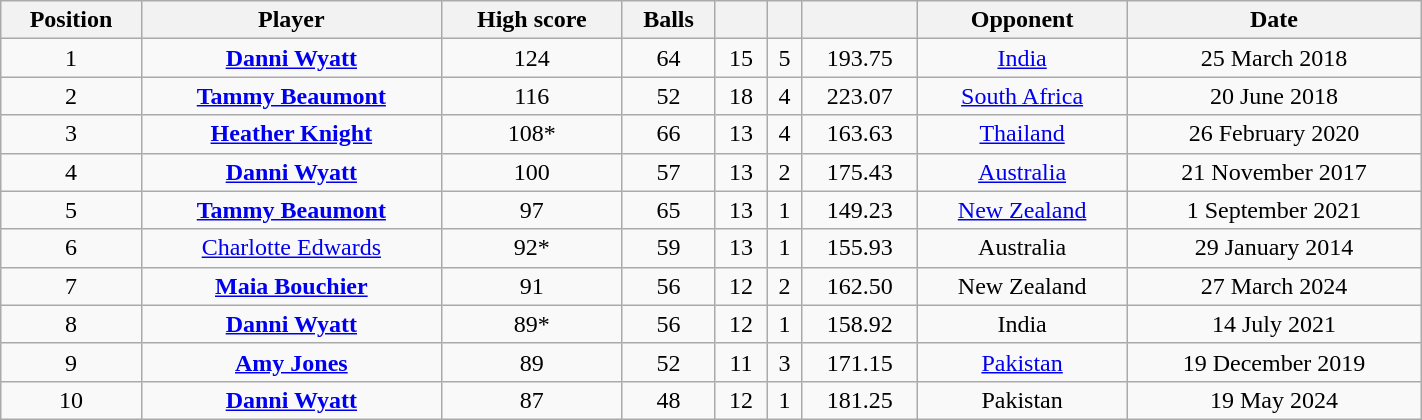<table class="wikitable" style="text-align: center; width:75%">
<tr>
<th>Position</th>
<th>Player</th>
<th>High score</th>
<th>Balls</th>
<th></th>
<th></th>
<th></th>
<th>Opponent</th>
<th>Date</th>
</tr>
<tr>
<td>1</td>
<td><strong><a href='#'>Danni Wyatt</a></strong></td>
<td>124</td>
<td>64</td>
<td>15</td>
<td>5</td>
<td>193.75</td>
<td><a href='#'>India</a></td>
<td>25 March 2018</td>
</tr>
<tr>
<td>2</td>
<td><strong><a href='#'>Tammy Beaumont</a></strong></td>
<td>116</td>
<td>52</td>
<td>18</td>
<td>4</td>
<td>223.07</td>
<td><a href='#'>South Africa</a></td>
<td>20 June 2018</td>
</tr>
<tr>
<td>3</td>
<td><strong><a href='#'>Heather Knight</a></strong></td>
<td>108*</td>
<td>66</td>
<td>13</td>
<td>4</td>
<td>163.63</td>
<td><a href='#'>Thailand</a></td>
<td>26 February 2020</td>
</tr>
<tr>
<td>4</td>
<td><strong><a href='#'>Danni Wyatt</a></strong></td>
<td>100</td>
<td>57</td>
<td>13</td>
<td>2</td>
<td>175.43</td>
<td><a href='#'>Australia</a></td>
<td>21 November 2017</td>
</tr>
<tr>
<td>5</td>
<td><strong><a href='#'>Tammy Beaumont</a></strong></td>
<td>97</td>
<td>65</td>
<td>13</td>
<td>1</td>
<td>149.23</td>
<td><a href='#'>New Zealand</a></td>
<td>1 September 2021</td>
</tr>
<tr>
<td>6</td>
<td><a href='#'>Charlotte Edwards</a></td>
<td>92*</td>
<td>59</td>
<td>13</td>
<td>1</td>
<td>155.93</td>
<td>Australia</td>
<td>29 January 2014</td>
</tr>
<tr>
<td>7</td>
<td><strong><a href='#'>Maia Bouchier</a></strong></td>
<td>91</td>
<td>56</td>
<td>12</td>
<td>2</td>
<td>162.50</td>
<td>New Zealand</td>
<td>27 March 2024</td>
</tr>
<tr>
<td>8</td>
<td><strong><a href='#'>Danni Wyatt</a></strong></td>
<td>89*</td>
<td>56</td>
<td>12</td>
<td>1</td>
<td>158.92</td>
<td>India</td>
<td>14 July 2021</td>
</tr>
<tr>
<td>9</td>
<td><strong><a href='#'>Amy Jones</a></strong></td>
<td>89</td>
<td>52</td>
<td>11</td>
<td>3</td>
<td>171.15</td>
<td><a href='#'>Pakistan</a></td>
<td>19 December 2019</td>
</tr>
<tr>
<td>10</td>
<td><strong><a href='#'>Danni Wyatt</a></strong></td>
<td>87</td>
<td>48</td>
<td>12</td>
<td>1</td>
<td>181.25</td>
<td>Pakistan</td>
<td>19 May 2024</td>
</tr>
</table>
